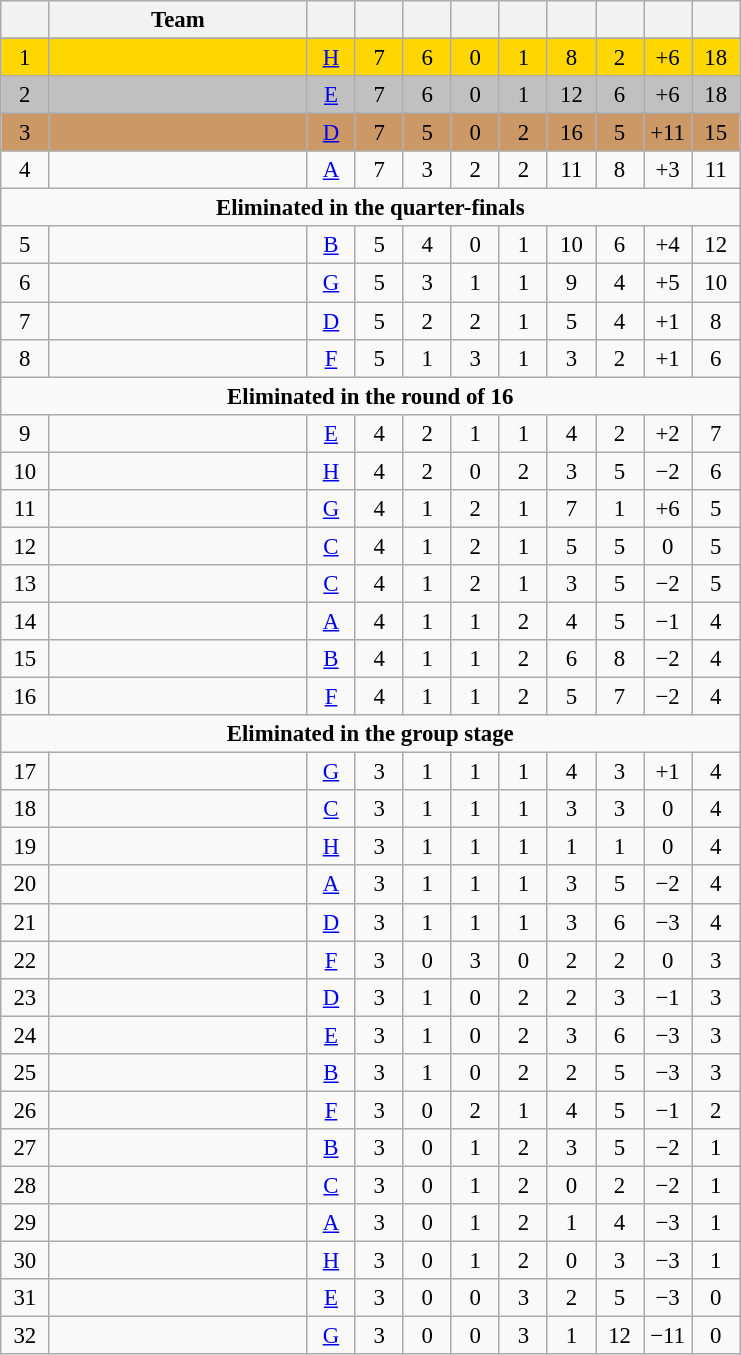<table class="wikitable" style="font-size: 95%; text-align: center;">
<tr>
<th width=25></th>
<th width=165>Team</th>
<th width=25></th>
<th width=25></th>
<th width=25></th>
<th width=25></th>
<th width=25></th>
<th width=25></th>
<th width=25></th>
<th width=25></th>
<th width=25></th>
</tr>
<tr>
</tr>
<tr style="background-color:gold;">
<td>1</td>
<td style="text-align:left;"></td>
<td><a href='#'>H</a></td>
<td>7</td>
<td>6</td>
<td>0</td>
<td>1</td>
<td>8</td>
<td>2</td>
<td>+6</td>
<td>18</td>
</tr>
<tr style="background-color:silver;">
<td>2</td>
<td style="text-align:left;"></td>
<td><a href='#'>E</a></td>
<td>7</td>
<td>6</td>
<td>0</td>
<td>1</td>
<td>12</td>
<td>6</td>
<td>+6</td>
<td>18</td>
</tr>
<tr style="background-color:#c96;">
<td>3</td>
<td style="text-align:left;"></td>
<td><a href='#'>D</a></td>
<td>7</td>
<td>5</td>
<td>0</td>
<td>2</td>
<td>16</td>
<td>5</td>
<td>+11</td>
<td>15</td>
</tr>
<tr>
<td>4</td>
<td style="text-align:left;"></td>
<td><a href='#'>A</a></td>
<td>7</td>
<td>3</td>
<td>2</td>
<td>2</td>
<td>11</td>
<td>8</td>
<td>+3</td>
<td>11</td>
</tr>
<tr>
<td colspan="11"><strong>Eliminated in the quarter-finals</strong></td>
</tr>
<tr>
<td>5</td>
<td style="text-align:left;"></td>
<td><a href='#'>B</a></td>
<td>5</td>
<td>4</td>
<td>0</td>
<td>1</td>
<td>10</td>
<td>6</td>
<td>+4</td>
<td>12</td>
</tr>
<tr>
<td>6</td>
<td style="text-align:left;"></td>
<td><a href='#'>G</a></td>
<td>5</td>
<td>3</td>
<td>1</td>
<td>1</td>
<td>9</td>
<td>4</td>
<td>+5</td>
<td>10</td>
</tr>
<tr>
<td>7</td>
<td style="text-align:left;"></td>
<td><a href='#'>D</a></td>
<td>5</td>
<td>2</td>
<td>2</td>
<td>1</td>
<td>5</td>
<td>4</td>
<td>+1</td>
<td>8</td>
</tr>
<tr>
<td>8</td>
<td style="text-align:left;"></td>
<td><a href='#'>F</a></td>
<td>5</td>
<td>1</td>
<td>3</td>
<td>1</td>
<td>3</td>
<td>2</td>
<td>+1</td>
<td>6</td>
</tr>
<tr>
<td colspan="11"><strong>Eliminated in the round of 16</strong></td>
</tr>
<tr>
<td>9</td>
<td style="text-align:left;"></td>
<td><a href='#'>E</a></td>
<td>4</td>
<td>2</td>
<td>1</td>
<td>1</td>
<td>4</td>
<td>2</td>
<td>+2</td>
<td>7</td>
</tr>
<tr>
<td>10</td>
<td style="text-align:left;"></td>
<td><a href='#'>H</a></td>
<td>4</td>
<td>2</td>
<td>0</td>
<td>2</td>
<td>3</td>
<td>5</td>
<td>−2</td>
<td>6</td>
</tr>
<tr>
<td>11</td>
<td style="text-align:left;"></td>
<td><a href='#'>G</a></td>
<td>4</td>
<td>1</td>
<td>2</td>
<td>1</td>
<td>7</td>
<td>1</td>
<td>+6</td>
<td>5</td>
</tr>
<tr>
<td>12</td>
<td style="text-align:left;"></td>
<td><a href='#'>C</a></td>
<td>4</td>
<td>1</td>
<td>2</td>
<td>1</td>
<td>5</td>
<td>5</td>
<td>0</td>
<td>5</td>
</tr>
<tr>
<td>13</td>
<td style="text-align:left;"></td>
<td><a href='#'>C</a></td>
<td>4</td>
<td>1</td>
<td>2</td>
<td>1</td>
<td>3</td>
<td>5</td>
<td>−2</td>
<td>5</td>
</tr>
<tr>
<td>14</td>
<td style="text-align:left;"></td>
<td><a href='#'>A</a></td>
<td>4</td>
<td>1</td>
<td>1</td>
<td>2</td>
<td>4</td>
<td>5</td>
<td>−1</td>
<td>4</td>
</tr>
<tr>
<td>15</td>
<td style="text-align:left;"></td>
<td><a href='#'>B</a></td>
<td>4</td>
<td>1</td>
<td>1</td>
<td>2</td>
<td>6</td>
<td>8</td>
<td>−2</td>
<td>4</td>
</tr>
<tr>
<td>16</td>
<td style="text-align:left;"></td>
<td><a href='#'>F</a></td>
<td>4</td>
<td>1</td>
<td>1</td>
<td>2</td>
<td>5</td>
<td>7</td>
<td>−2</td>
<td>4</td>
</tr>
<tr>
<td colspan="11"><strong>Eliminated in the group stage</strong></td>
</tr>
<tr>
<td>17</td>
<td style="text-align:left;"></td>
<td><a href='#'>G</a></td>
<td>3</td>
<td>1</td>
<td>1</td>
<td>1</td>
<td>4</td>
<td>3</td>
<td>+1</td>
<td>4</td>
</tr>
<tr>
<td>18</td>
<td style="text-align:left;"></td>
<td><a href='#'>C</a></td>
<td>3</td>
<td>1</td>
<td>1</td>
<td>1</td>
<td>3</td>
<td>3</td>
<td>0</td>
<td>4</td>
</tr>
<tr>
<td>19</td>
<td style="text-align:left;"></td>
<td><a href='#'>H</a></td>
<td>3</td>
<td>1</td>
<td>1</td>
<td>1</td>
<td>1</td>
<td>1</td>
<td>0</td>
<td>4</td>
</tr>
<tr>
<td>20</td>
<td style="text-align:left;"></td>
<td><a href='#'>A</a></td>
<td>3</td>
<td>1</td>
<td>1</td>
<td>1</td>
<td>3</td>
<td>5</td>
<td>−2</td>
<td>4</td>
</tr>
<tr>
<td>21</td>
<td style="text-align:left;"></td>
<td><a href='#'>D</a></td>
<td>3</td>
<td>1</td>
<td>1</td>
<td>1</td>
<td>3</td>
<td>6</td>
<td>−3</td>
<td>4</td>
</tr>
<tr>
<td>22</td>
<td style="text-align:left;"></td>
<td><a href='#'>F</a></td>
<td>3</td>
<td>0</td>
<td>3</td>
<td>0</td>
<td>2</td>
<td>2</td>
<td>0</td>
<td>3</td>
</tr>
<tr>
<td>23</td>
<td style="text-align:left;"></td>
<td><a href='#'>D</a></td>
<td>3</td>
<td>1</td>
<td>0</td>
<td>2</td>
<td>2</td>
<td>3</td>
<td>−1</td>
<td>3</td>
</tr>
<tr>
<td>24</td>
<td style="text-align:left;"></td>
<td><a href='#'>E</a></td>
<td>3</td>
<td>1</td>
<td>0</td>
<td>2</td>
<td>3</td>
<td>6</td>
<td>−3</td>
<td>3</td>
</tr>
<tr>
<td>25</td>
<td style="text-align:left;"></td>
<td><a href='#'>B</a></td>
<td>3</td>
<td>1</td>
<td>0</td>
<td>2</td>
<td>2</td>
<td>5</td>
<td>−3</td>
<td>3</td>
</tr>
<tr>
<td>26</td>
<td style="text-align:left;"></td>
<td><a href='#'>F</a></td>
<td>3</td>
<td>0</td>
<td>2</td>
<td>1</td>
<td>4</td>
<td>5</td>
<td>−1</td>
<td>2</td>
</tr>
<tr>
<td>27</td>
<td style="text-align:left;"></td>
<td><a href='#'>B</a></td>
<td>3</td>
<td>0</td>
<td>1</td>
<td>2</td>
<td>3</td>
<td>5</td>
<td>−2</td>
<td>1</td>
</tr>
<tr>
<td>28</td>
<td style="text-align:left;"></td>
<td><a href='#'>C</a></td>
<td>3</td>
<td>0</td>
<td>1</td>
<td>2</td>
<td>0</td>
<td>2</td>
<td>−2</td>
<td>1</td>
</tr>
<tr>
<td>29</td>
<td style="text-align:left;"></td>
<td><a href='#'>A</a></td>
<td>3</td>
<td>0</td>
<td>1</td>
<td>2</td>
<td>1</td>
<td>4</td>
<td>−3</td>
<td>1</td>
</tr>
<tr>
<td>30</td>
<td style="text-align:left;"></td>
<td><a href='#'>H</a></td>
<td>3</td>
<td>0</td>
<td>1</td>
<td>2</td>
<td>0</td>
<td>3</td>
<td>−3</td>
<td>1</td>
</tr>
<tr>
<td>31</td>
<td style="text-align:left;"></td>
<td><a href='#'>E</a></td>
<td>3</td>
<td>0</td>
<td>0</td>
<td>3</td>
<td>2</td>
<td>5</td>
<td>−3</td>
<td>0</td>
</tr>
<tr>
<td>32</td>
<td style="text-align:left;"></td>
<td><a href='#'>G</a></td>
<td>3</td>
<td>0</td>
<td>0</td>
<td>3</td>
<td>1</td>
<td>12</td>
<td>−11</td>
<td>0</td>
</tr>
</table>
